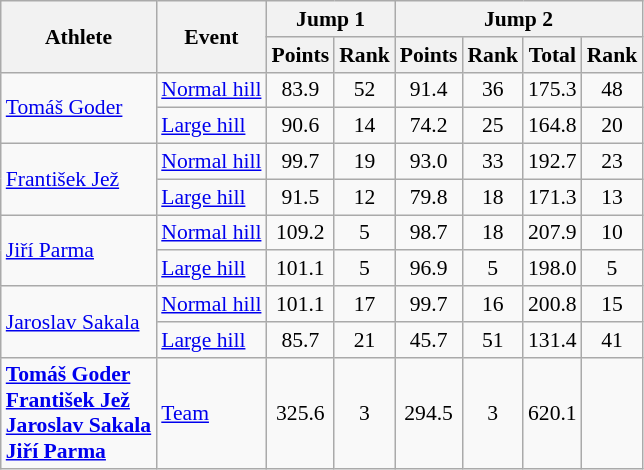<table class="wikitable" style="font-size:90%">
<tr>
<th rowspan="2">Athlete</th>
<th rowspan="2">Event</th>
<th colspan="2">Jump 1</th>
<th colspan="4">Jump 2</th>
</tr>
<tr>
<th>Points</th>
<th>Rank</th>
<th>Points</th>
<th>Rank</th>
<th>Total</th>
<th>Rank</th>
</tr>
<tr align="center">
<td align="left" rowspan=2><a href='#'>Tomáš Goder</a></td>
<td align="left"><a href='#'>Normal hill</a></td>
<td>83.9</td>
<td>52</td>
<td>91.4</td>
<td>36</td>
<td>175.3</td>
<td>48</td>
</tr>
<tr align="center">
<td align="left"><a href='#'>Large hill</a></td>
<td>90.6</td>
<td>14</td>
<td>74.2</td>
<td>25</td>
<td>164.8</td>
<td>20</td>
</tr>
<tr align="center">
<td align="left" rowspan=2><a href='#'>František Jež</a></td>
<td align="left"><a href='#'>Normal hill</a></td>
<td>99.7</td>
<td>19</td>
<td>93.0</td>
<td>33</td>
<td>192.7</td>
<td>23</td>
</tr>
<tr align="center">
<td align="left"><a href='#'>Large hill</a></td>
<td>91.5</td>
<td>12</td>
<td>79.8</td>
<td>18</td>
<td>171.3</td>
<td>13</td>
</tr>
<tr align="center">
<td align="left" rowspan=2><a href='#'>Jiří Parma</a></td>
<td align="left"><a href='#'>Normal hill</a></td>
<td>109.2</td>
<td>5</td>
<td>98.7</td>
<td>18</td>
<td>207.9</td>
<td>10</td>
</tr>
<tr align="center">
<td align="left"><a href='#'>Large hill</a></td>
<td>101.1</td>
<td>5</td>
<td>96.9</td>
<td>5</td>
<td>198.0</td>
<td>5</td>
</tr>
<tr align="center">
<td align="left" rowspan=2><a href='#'>Jaroslav Sakala</a></td>
<td align="left"><a href='#'>Normal hill</a></td>
<td>101.1</td>
<td>17</td>
<td>99.7</td>
<td>16</td>
<td>200.8</td>
<td>15</td>
</tr>
<tr align="center">
<td align="left"><a href='#'>Large hill</a></td>
<td>85.7</td>
<td>21</td>
<td>45.7</td>
<td>51</td>
<td>131.4</td>
<td>41</td>
</tr>
<tr align="center">
<td align="left"><strong><a href='#'>Tomáš Goder</a> <br> <a href='#'>František Jež</a> <br> <a href='#'>Jaroslav Sakala</a> <br> <a href='#'>Jiří Parma</a></strong></td>
<td align="left"><a href='#'>Team</a></td>
<td>325.6</td>
<td>3</td>
<td>294.5</td>
<td>3</td>
<td>620.1</td>
<td></td>
</tr>
</table>
